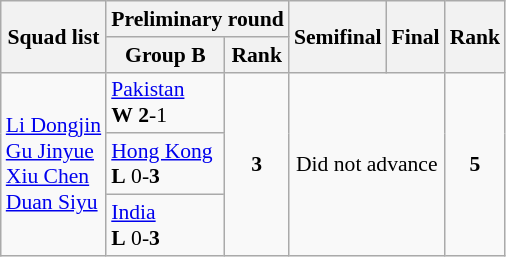<table class="wikitable"style="text-align:left; font-size:90%">
<tr>
<th rowspan="2">Squad list</th>
<th colspan="2">Preliminary round</th>
<th rowspan="2">Semifinal</th>
<th rowspan="2">Final</th>
<th rowspan="2">Rank</th>
</tr>
<tr>
<th>Group B</th>
<th>Rank</th>
</tr>
<tr>
<td rowspan=3><a href='#'>Li Dongjin</a><br><a href='#'>Gu Jinyue</a><br><a href='#'>Xiu Chen</a><br><a href='#'>Duan Siyu</a></td>
<td><a href='#'>Pakistan</a><br><strong>W</strong> <strong>2</strong>-1</td>
<td rowspan="3" style="text-align:center;"><strong>3</strong></td>
<td rowspan="3" colspan="2" style="text-align:center;">Did not advance</td>
<td rowspan="3" style="text-align:center;"><strong>5</strong></td>
</tr>
<tr>
<td><a href='#'>Hong Kong</a><br><strong>L</strong> 0-<strong>3</strong></td>
</tr>
<tr>
<td><a href='#'>India</a><br><strong>L</strong> 0-<strong>3</strong></td>
</tr>
</table>
